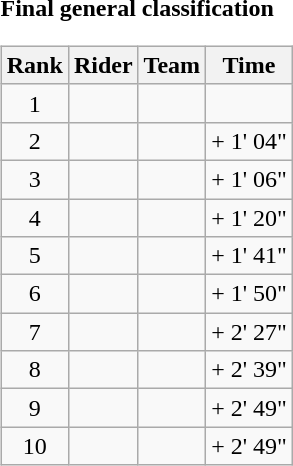<table>
<tr>
<td><strong>Final general classification</strong><br><table class="wikitable">
<tr>
<th scope="col">Rank</th>
<th scope="col">Rider</th>
<th scope="col">Team</th>
<th scope="col">Time</th>
</tr>
<tr>
<td style="text-align:center;">1</td>
<td></td>
<td></td>
<td style="text-align:right;"></td>
</tr>
<tr>
<td style="text-align:center;">2</td>
<td></td>
<td></td>
<td style="text-align:right;">+ 1' 04"</td>
</tr>
<tr>
<td style="text-align:center;">3</td>
<td></td>
<td></td>
<td style="text-align:right;">+ 1' 06"</td>
</tr>
<tr>
<td style="text-align:center;">4</td>
<td></td>
<td></td>
<td style="text-align:right;">+ 1' 20"</td>
</tr>
<tr>
<td style="text-align:center;">5</td>
<td></td>
<td></td>
<td style="text-align:right;">+ 1' 41"</td>
</tr>
<tr>
<td style="text-align:center;">6</td>
<td></td>
<td></td>
<td style="text-align:right;">+ 1' 50"</td>
</tr>
<tr>
<td style="text-align:center;">7</td>
<td></td>
<td></td>
<td style="text-align:right;">+ 2' 27"</td>
</tr>
<tr>
<td style="text-align:center;">8</td>
<td></td>
<td></td>
<td style="text-align:right;">+ 2' 39"</td>
</tr>
<tr>
<td style="text-align:center;">9</td>
<td></td>
<td></td>
<td style="text-align:right;">+ 2' 49"</td>
</tr>
<tr>
<td style="text-align:center;">10</td>
<td></td>
<td></td>
<td style="text-align:right;">+ 2' 49"</td>
</tr>
</table>
</td>
</tr>
</table>
